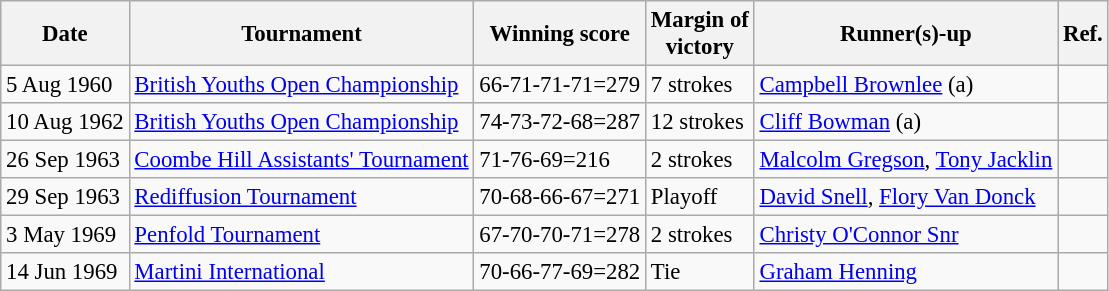<table class="wikitable" style="font-size:95%;">
<tr>
<th>Date</th>
<th>Tournament</th>
<th>Winning score</th>
<th>Margin of<br>victory</th>
<th>Runner(s)-up</th>
<th>Ref.</th>
</tr>
<tr>
<td>5 Aug 1960</td>
<td><a href='#'>British Youths Open Championship</a></td>
<td>66-71-71-71=279</td>
<td>7 strokes</td>
<td> <a href='#'>Campbell Brownlee</a> (a)</td>
<td></td>
</tr>
<tr>
<td>10 Aug 1962</td>
<td><a href='#'>British Youths Open Championship</a></td>
<td>74-73-72-68=287</td>
<td>12 strokes</td>
<td> <a href='#'>Cliff Bowman</a> (a)</td>
<td></td>
</tr>
<tr>
<td>26 Sep 1963</td>
<td><a href='#'>Coombe Hill Assistants' Tournament</a></td>
<td>71-76-69=216</td>
<td>2 strokes</td>
<td> <a href='#'>Malcolm Gregson</a>,  <a href='#'>Tony Jacklin</a></td>
<td></td>
</tr>
<tr>
<td>29 Sep 1963</td>
<td><a href='#'>Rediffusion Tournament</a></td>
<td>70-68-66-67=271</td>
<td>Playoff</td>
<td> <a href='#'>David Snell</a>,  <a href='#'>Flory Van Donck</a></td>
<td></td>
</tr>
<tr>
<td>3 May 1969</td>
<td><a href='#'>Penfold Tournament</a></td>
<td>67-70-70-71=278</td>
<td>2 strokes</td>
<td> <a href='#'>Christy O'Connor Snr</a></td>
<td></td>
</tr>
<tr>
<td>14 Jun 1969</td>
<td><a href='#'>Martini International</a></td>
<td>70-66-77-69=282</td>
<td>Tie</td>
<td> <a href='#'>Graham Henning</a></td>
<td></td>
</tr>
</table>
